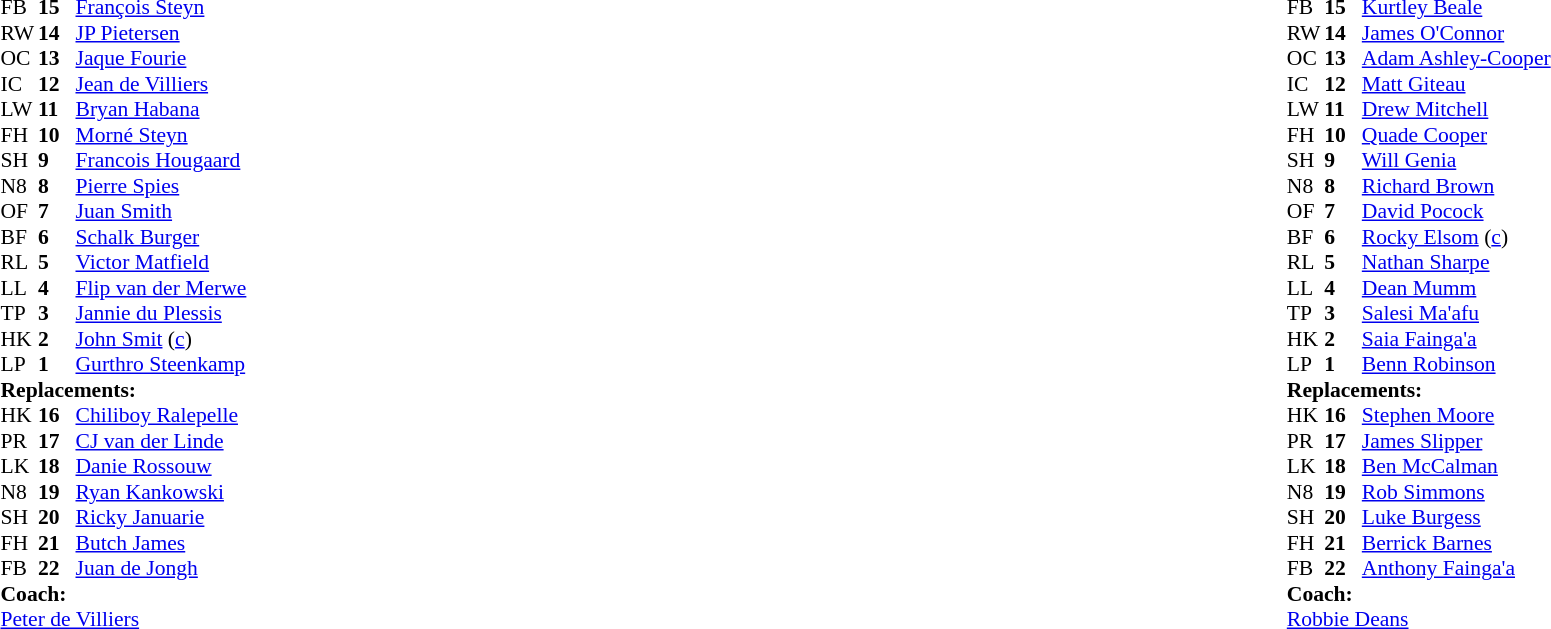<table style="width:100%">
<tr>
<td style="vertical-align:top;width:50%"><br><table style="font-size:90%" cellspacing="0" cellpadding="0">
<tr>
<th width="25"></th>
<th width="25"></th>
</tr>
<tr>
<td>FB</td>
<td><strong>15</strong></td>
<td><a href='#'>François Steyn</a></td>
</tr>
<tr>
<td>RW</td>
<td><strong>14</strong></td>
<td><a href='#'>JP Pietersen</a></td>
</tr>
<tr>
<td>OC</td>
<td><strong>13</strong></td>
<td><a href='#'>Jaque Fourie</a></td>
</tr>
<tr>
<td>IC</td>
<td><strong>12</strong></td>
<td><a href='#'>Jean de Villiers</a></td>
</tr>
<tr>
<td>LW</td>
<td><strong>11</strong></td>
<td><a href='#'>Bryan Habana</a></td>
</tr>
<tr>
<td>FH</td>
<td><strong>10</strong></td>
<td><a href='#'>Morné Steyn</a></td>
<td></td>
<td></td>
</tr>
<tr>
<td>SH</td>
<td><strong>9</strong></td>
<td><a href='#'>Francois Hougaard</a></td>
</tr>
<tr>
<td>N8</td>
<td><strong>8</strong></td>
<td><a href='#'>Pierre Spies</a></td>
</tr>
<tr>
<td>OF</td>
<td><strong>7</strong></td>
<td><a href='#'>Juan Smith</a></td>
</tr>
<tr>
<td>BF</td>
<td><strong>6</strong></td>
<td><a href='#'>Schalk Burger</a></td>
</tr>
<tr>
<td>RL</td>
<td><strong>5</strong></td>
<td><a href='#'>Victor Matfield</a></td>
</tr>
<tr>
<td>LL</td>
<td><strong>4</strong></td>
<td><a href='#'>Flip van der Merwe</a></td>
<td></td>
<td></td>
</tr>
<tr>
<td>TP</td>
<td><strong>3</strong></td>
<td><a href='#'>Jannie du Plessis</a></td>
<td></td>
<td></td>
</tr>
<tr>
<td>HK</td>
<td><strong>2</strong></td>
<td><a href='#'>John Smit</a> (<a href='#'>c</a>)</td>
<td></td>
<td></td>
<td></td>
</tr>
<tr>
<td>LP</td>
<td><strong>1</strong></td>
<td><a href='#'>Gurthro Steenkamp</a></td>
</tr>
<tr>
<td colspan=3><strong>Replacements:</strong></td>
</tr>
<tr>
<td>HK</td>
<td><strong>16</strong></td>
<td><a href='#'>Chiliboy Ralepelle</a></td>
<td></td>
<td></td>
</tr>
<tr>
<td>PR</td>
<td><strong>17</strong></td>
<td><a href='#'>CJ van der Linde</a></td>
<td></td>
<td></td>
<td></td>
</tr>
<tr>
<td>LK</td>
<td><strong>18</strong></td>
<td><a href='#'>Danie Rossouw</a></td>
<td></td>
<td></td>
</tr>
<tr>
<td>N8</td>
<td><strong>19</strong></td>
<td><a href='#'>Ryan Kankowski</a></td>
</tr>
<tr>
<td>SH</td>
<td><strong>20</strong></td>
<td><a href='#'>Ricky Januarie</a></td>
</tr>
<tr>
<td>FH</td>
<td><strong>21</strong></td>
<td><a href='#'>Butch James</a></td>
<td></td>
<td></td>
</tr>
<tr>
<td>FB</td>
<td><strong>22</strong></td>
<td><a href='#'>Juan de Jongh</a></td>
</tr>
<tr>
<td colspan=3><strong>Coach:</strong></td>
</tr>
<tr>
<td colspan="4"> <a href='#'>Peter de Villiers</a></td>
</tr>
</table>
</td>
<td style="vertical-align:top"></td>
<td style="vertical-align:top;width:50%"><br><table cellspacing="0" cellpadding="0" style="font-size:90%;margin:auto">
<tr>
<th width="25"></th>
<th width="25"></th>
</tr>
<tr>
<td>FB</td>
<td><strong>15</strong></td>
<td><a href='#'>Kurtley Beale</a></td>
</tr>
<tr>
<td>RW</td>
<td><strong>14</strong></td>
<td><a href='#'>James O'Connor</a></td>
</tr>
<tr>
<td>OC</td>
<td><strong>13</strong></td>
<td><a href='#'>Adam Ashley-Cooper</a></td>
</tr>
<tr>
<td>IC</td>
<td><strong>12</strong></td>
<td><a href='#'>Matt Giteau</a></td>
</tr>
<tr>
<td>LW</td>
<td><strong>11</strong></td>
<td><a href='#'>Drew Mitchell</a></td>
</tr>
<tr>
<td>FH</td>
<td><strong>10</strong></td>
<td><a href='#'>Quade Cooper</a></td>
</tr>
<tr>
<td>SH</td>
<td><strong>9</strong></td>
<td><a href='#'>Will Genia</a></td>
</tr>
<tr>
<td>N8</td>
<td><strong>8</strong></td>
<td><a href='#'>Richard Brown</a></td>
<td></td>
<td></td>
</tr>
<tr>
<td>OF</td>
<td><strong>7</strong></td>
<td><a href='#'>David Pocock</a></td>
</tr>
<tr>
<td>BF</td>
<td><strong>6</strong></td>
<td><a href='#'>Rocky Elsom</a> (<a href='#'>c</a>)</td>
</tr>
<tr>
<td>RL</td>
<td><strong>5</strong></td>
<td><a href='#'>Nathan Sharpe</a></td>
<td></td>
<td></td>
</tr>
<tr>
<td>LL</td>
<td><strong>4</strong></td>
<td><a href='#'>Dean Mumm</a></td>
</tr>
<tr>
<td>TP</td>
<td><strong>3</strong></td>
<td><a href='#'>Salesi Ma'afu</a></td>
<td></td>
<td></td>
</tr>
<tr>
<td>HK</td>
<td><strong>2</strong></td>
<td><a href='#'>Saia Fainga'a</a></td>
<td></td>
<td colspan="2"></td>
</tr>
<tr>
<td>LP</td>
<td><strong>1</strong></td>
<td><a href='#'>Benn Robinson</a></td>
</tr>
<tr>
<td colspan=3><strong>Replacements:</strong></td>
</tr>
<tr>
<td>HK</td>
<td><strong>16</strong></td>
<td><a href='#'>Stephen Moore</a></td>
<td></td>
<td></td>
<td></td>
</tr>
<tr>
<td>PR</td>
<td><strong>17</strong></td>
<td><a href='#'>James Slipper</a></td>
<td></td>
<td></td>
</tr>
<tr>
<td>LK</td>
<td><strong>18</strong></td>
<td><a href='#'>Ben McCalman</a></td>
<td></td>
<td></td>
</tr>
<tr>
<td>N8</td>
<td><strong>19</strong></td>
<td><a href='#'>Rob Simmons</a></td>
<td></td>
<td></td>
</tr>
<tr>
<td>SH</td>
<td><strong>20</strong></td>
<td><a href='#'>Luke Burgess</a></td>
</tr>
<tr>
<td>FH</td>
<td><strong>21</strong></td>
<td><a href='#'>Berrick Barnes</a></td>
</tr>
<tr>
<td>FB</td>
<td><strong>22</strong></td>
<td><a href='#'>Anthony Fainga'a</a></td>
</tr>
<tr>
<td colspan=3><strong>Coach:</strong></td>
</tr>
<tr>
<td colspan="4"> <a href='#'>Robbie Deans</a></td>
</tr>
</table>
</td>
</tr>
</table>
